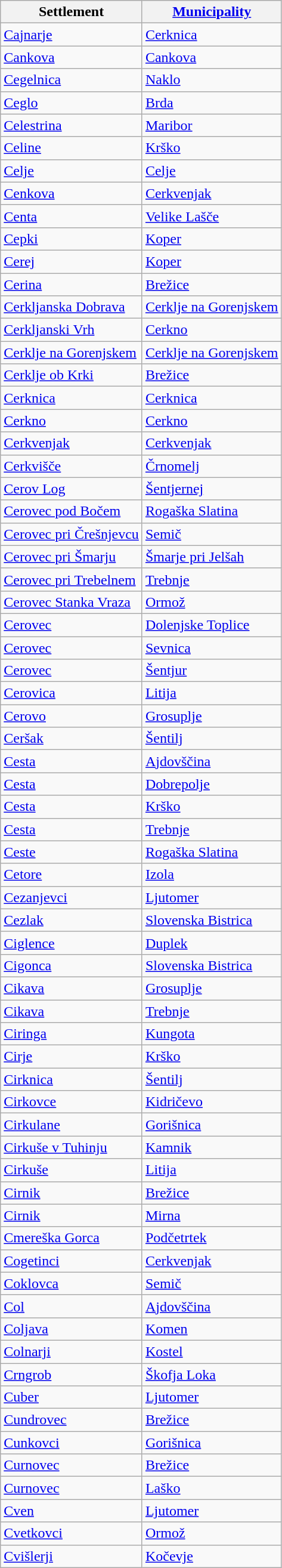<table class="wikitable sortable">
<tr>
<th>Settlement</th>
<th><a href='#'>Municipality</a></th>
</tr>
<tr>
<td><a href='#'>Cajnarje</a></td>
<td><a href='#'>Cerknica</a></td>
</tr>
<tr>
<td><a href='#'>Cankova</a></td>
<td><a href='#'>Cankova</a></td>
</tr>
<tr>
<td><a href='#'>Cegelnica</a></td>
<td><a href='#'>Naklo</a></td>
</tr>
<tr>
<td><a href='#'>Ceglo</a></td>
<td><a href='#'>Brda</a></td>
</tr>
<tr>
<td><a href='#'>Celestrina</a></td>
<td><a href='#'>Maribor</a></td>
</tr>
<tr>
<td><a href='#'>Celine</a></td>
<td><a href='#'>Krško</a></td>
</tr>
<tr>
<td><a href='#'>Celje</a></td>
<td><a href='#'>Celje</a></td>
</tr>
<tr>
<td><a href='#'>Cenkova</a></td>
<td><a href='#'>Cerkvenjak</a></td>
</tr>
<tr>
<td><a href='#'>Centa</a></td>
<td><a href='#'>Velike Lašče</a></td>
</tr>
<tr>
<td><a href='#'>Cepki</a></td>
<td><a href='#'>Koper</a></td>
</tr>
<tr>
<td><a href='#'>Cerej</a></td>
<td><a href='#'>Koper</a></td>
</tr>
<tr>
<td><a href='#'>Cerina</a></td>
<td><a href='#'>Brežice</a></td>
</tr>
<tr>
<td><a href='#'>Cerkljanska Dobrava</a></td>
<td><a href='#'>Cerklje na Gorenjskem</a></td>
</tr>
<tr>
<td><a href='#'>Cerkljanski Vrh</a></td>
<td><a href='#'>Cerkno</a></td>
</tr>
<tr>
<td><a href='#'>Cerklje na Gorenjskem</a></td>
<td><a href='#'>Cerklje na Gorenjskem</a></td>
</tr>
<tr>
<td><a href='#'>Cerklje ob Krki</a></td>
<td><a href='#'>Brežice</a></td>
</tr>
<tr>
<td><a href='#'>Cerknica</a></td>
<td><a href='#'>Cerknica</a></td>
</tr>
<tr>
<td><a href='#'>Cerkno</a></td>
<td><a href='#'>Cerkno</a></td>
</tr>
<tr>
<td><a href='#'>Cerkvenjak</a></td>
<td><a href='#'>Cerkvenjak</a></td>
</tr>
<tr>
<td><a href='#'>Cerkvišče</a></td>
<td><a href='#'>Črnomelj</a></td>
</tr>
<tr>
<td><a href='#'>Cerov Log</a></td>
<td><a href='#'>Šentjernej</a></td>
</tr>
<tr>
<td><a href='#'>Cerovec pod Bočem</a></td>
<td><a href='#'>Rogaška Slatina</a></td>
</tr>
<tr>
<td><a href='#'>Cerovec pri Črešnjevcu</a></td>
<td><a href='#'>Semič</a></td>
</tr>
<tr>
<td><a href='#'>Cerovec pri Šmarju</a></td>
<td><a href='#'>Šmarje pri Jelšah</a></td>
</tr>
<tr>
<td><a href='#'>Cerovec pri Trebelnem</a></td>
<td><a href='#'>Trebnje</a></td>
</tr>
<tr>
<td><a href='#'>Cerovec Stanka Vraza</a></td>
<td><a href='#'>Ormož</a></td>
</tr>
<tr>
<td><a href='#'>Cerovec</a></td>
<td><a href='#'>Dolenjske Toplice</a></td>
</tr>
<tr>
<td><a href='#'>Cerovec</a></td>
<td><a href='#'>Sevnica</a></td>
</tr>
<tr>
<td><a href='#'>Cerovec</a></td>
<td><a href='#'>Šentjur</a></td>
</tr>
<tr>
<td><a href='#'>Cerovica</a></td>
<td><a href='#'>Litija</a></td>
</tr>
<tr>
<td><a href='#'>Cerovo</a></td>
<td><a href='#'>Grosuplje</a></td>
</tr>
<tr>
<td><a href='#'>Ceršak</a></td>
<td><a href='#'>Šentilj</a></td>
</tr>
<tr>
<td><a href='#'>Cesta</a></td>
<td><a href='#'>Ajdovščina</a></td>
</tr>
<tr>
<td><a href='#'>Cesta</a></td>
<td><a href='#'>Dobrepolje</a></td>
</tr>
<tr>
<td><a href='#'>Cesta</a></td>
<td><a href='#'>Krško</a></td>
</tr>
<tr>
<td><a href='#'>Cesta</a></td>
<td><a href='#'>Trebnje</a></td>
</tr>
<tr>
<td><a href='#'>Ceste</a></td>
<td><a href='#'>Rogaška Slatina</a></td>
</tr>
<tr>
<td><a href='#'>Cetore</a></td>
<td><a href='#'>Izola</a></td>
</tr>
<tr>
<td><a href='#'>Cezanjevci</a></td>
<td><a href='#'>Ljutomer</a></td>
</tr>
<tr>
<td><a href='#'>Cezlak</a></td>
<td><a href='#'>Slovenska Bistrica</a></td>
</tr>
<tr>
<td><a href='#'>Ciglence</a></td>
<td><a href='#'>Duplek</a></td>
</tr>
<tr>
<td><a href='#'>Cigonca</a></td>
<td><a href='#'>Slovenska Bistrica</a></td>
</tr>
<tr>
<td><a href='#'>Cikava</a></td>
<td><a href='#'>Grosuplje</a></td>
</tr>
<tr>
<td><a href='#'>Cikava</a></td>
<td><a href='#'>Trebnje</a></td>
</tr>
<tr>
<td><a href='#'>Ciringa</a></td>
<td><a href='#'>Kungota</a></td>
</tr>
<tr>
<td><a href='#'>Cirje</a></td>
<td><a href='#'>Krško</a></td>
</tr>
<tr>
<td><a href='#'>Cirknica</a></td>
<td><a href='#'>Šentilj</a></td>
</tr>
<tr>
<td><a href='#'>Cirkovce</a></td>
<td><a href='#'>Kidričevo</a></td>
</tr>
<tr>
<td><a href='#'>Cirkulane</a></td>
<td><a href='#'>Gorišnica</a></td>
</tr>
<tr>
<td><a href='#'>Cirkuše v Tuhinju</a></td>
<td><a href='#'>Kamnik</a></td>
</tr>
<tr>
<td><a href='#'>Cirkuše</a></td>
<td><a href='#'>Litija</a></td>
</tr>
<tr>
<td><a href='#'>Cirnik</a></td>
<td><a href='#'>Brežice</a></td>
</tr>
<tr>
<td><a href='#'>Cirnik</a></td>
<td><a href='#'>Mirna</a></td>
</tr>
<tr>
<td><a href='#'>Cmereška Gorca</a></td>
<td><a href='#'>Podčetrtek</a></td>
</tr>
<tr>
<td><a href='#'>Cogetinci</a></td>
<td><a href='#'>Cerkvenjak</a></td>
</tr>
<tr>
<td><a href='#'>Coklovca</a></td>
<td><a href='#'>Semič</a></td>
</tr>
<tr>
<td><a href='#'>Col</a></td>
<td><a href='#'>Ajdovščina</a></td>
</tr>
<tr>
<td><a href='#'>Coljava</a></td>
<td><a href='#'>Komen</a></td>
</tr>
<tr>
<td><a href='#'>Colnarji</a></td>
<td><a href='#'>Kostel</a></td>
</tr>
<tr>
<td><a href='#'>Crngrob</a></td>
<td><a href='#'>Škofja Loka</a></td>
</tr>
<tr>
<td><a href='#'>Cuber</a></td>
<td><a href='#'>Ljutomer</a></td>
</tr>
<tr>
<td><a href='#'>Cundrovec</a></td>
<td><a href='#'>Brežice</a></td>
</tr>
<tr>
<td><a href='#'>Cunkovci</a></td>
<td><a href='#'>Gorišnica</a></td>
</tr>
<tr>
<td><a href='#'>Curnovec</a></td>
<td><a href='#'>Brežice</a></td>
</tr>
<tr>
<td><a href='#'>Curnovec</a></td>
<td><a href='#'>Laško</a></td>
</tr>
<tr>
<td><a href='#'>Cven</a></td>
<td><a href='#'>Ljutomer</a></td>
</tr>
<tr>
<td><a href='#'>Cvetkovci</a></td>
<td><a href='#'>Ormož</a></td>
</tr>
<tr>
<td><a href='#'>Cvišlerji</a></td>
<td><a href='#'>Kočevje</a></td>
</tr>
</table>
